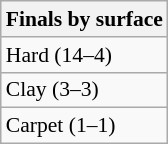<table class=wikitable style=font-size:90%>
<tr>
<th>Finals by surface</th>
</tr>
<tr>
<td>Hard (14–4)</td>
</tr>
<tr>
<td>Clay (3–3)</td>
</tr>
<tr>
<td>Carpet (1–1)</td>
</tr>
</table>
